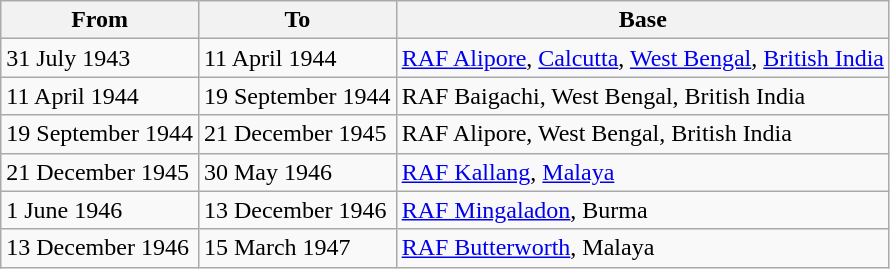<table class="wikitable">
<tr>
<th>From</th>
<th>To</th>
<th>Base</th>
</tr>
<tr>
<td>31 July 1943</td>
<td>11 April 1944</td>
<td><a href='#'>RAF Alipore</a>, <a href='#'>Calcutta</a>, <a href='#'>West Bengal</a>, <a href='#'>British India</a></td>
</tr>
<tr>
<td>11 April 1944</td>
<td>19 September 1944</td>
<td>RAF Baigachi, West Bengal, British India</td>
</tr>
<tr>
<td>19 September 1944</td>
<td>21 December 1945</td>
<td>RAF Alipore, West Bengal, British India</td>
</tr>
<tr>
<td>21 December 1945</td>
<td>30 May 1946</td>
<td><a href='#'>RAF Kallang</a>, <a href='#'>Malaya</a></td>
</tr>
<tr>
<td>1 June 1946</td>
<td>13 December 1946</td>
<td><a href='#'>RAF Mingaladon</a>, Burma</td>
</tr>
<tr>
<td>13 December 1946</td>
<td>15 March 1947</td>
<td><a href='#'>RAF Butterworth</a>, Malaya</td>
</tr>
</table>
